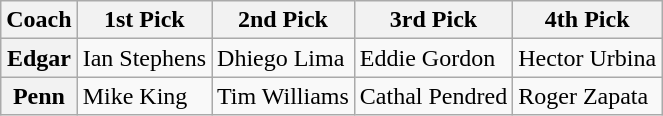<table class="wikitable">
<tr>
<th>Coach</th>
<th>1st Pick</th>
<th>2nd Pick</th>
<th>3rd Pick</th>
<th>4th Pick</th>
</tr>
<tr>
<th>Edgar</th>
<td>Ian Stephens</td>
<td>Dhiego Lima</td>
<td>Eddie Gordon</td>
<td>Hector Urbina</td>
</tr>
<tr>
<th>Penn</th>
<td>Mike King</td>
<td>Tim Williams</td>
<td>Cathal Pendred</td>
<td>Roger Zapata</td>
</tr>
</table>
